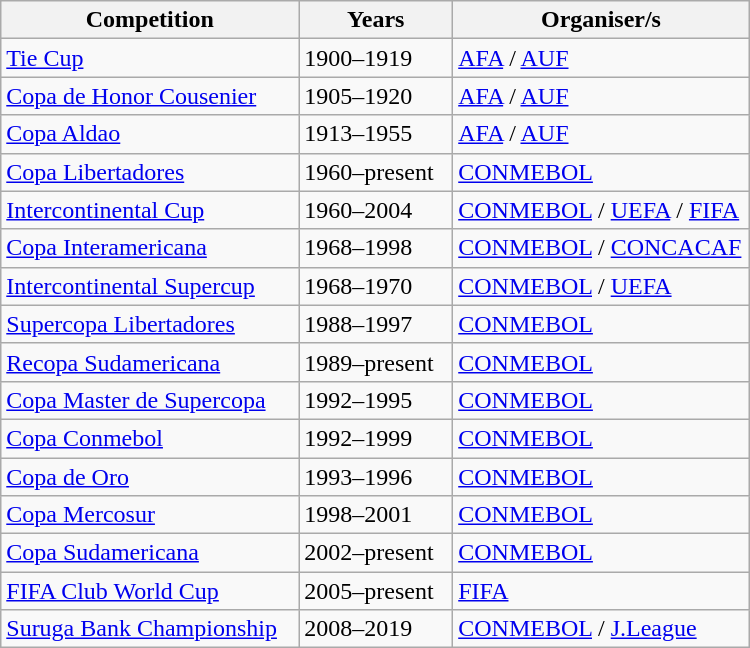<table class="wikitable sortable" width="500">
<tr>
<th width=200px>Competition</th>
<th width=100px>Years</th>
<th width=200px>Organiser/s</th>
</tr>
<tr>
<td><a href='#'>Tie Cup</a></td>
<td>1900–1919</td>
<td><a href='#'>AFA</a> / <a href='#'>AUF</a></td>
</tr>
<tr>
<td><a href='#'>Copa de Honor Cousenier</a></td>
<td>1905–1920</td>
<td><a href='#'>AFA</a> / <a href='#'>AUF</a></td>
</tr>
<tr>
<td><a href='#'>Copa Aldao</a></td>
<td>1913–1955</td>
<td><a href='#'>AFA</a> / <a href='#'>AUF</a></td>
</tr>
<tr>
<td><a href='#'>Copa Libertadores</a></td>
<td>1960–present</td>
<td><a href='#'>CONMEBOL</a></td>
</tr>
<tr>
<td><a href='#'>Intercontinental Cup</a></td>
<td>1960–2004</td>
<td><a href='#'>CONMEBOL</a> / <a href='#'>UEFA</a> / <a href='#'>FIFA</a></td>
</tr>
<tr>
<td><a href='#'>Copa Interamericana</a></td>
<td>1968–1998</td>
<td><a href='#'>CONMEBOL</a> / <a href='#'>CONCACAF</a></td>
</tr>
<tr>
<td><a href='#'>Intercontinental Supercup</a></td>
<td>1968–1970</td>
<td><a href='#'>CONMEBOL</a> / <a href='#'>UEFA</a></td>
</tr>
<tr>
<td><a href='#'>Supercopa Libertadores</a></td>
<td>1988–1997</td>
<td><a href='#'>CONMEBOL</a></td>
</tr>
<tr>
<td><a href='#'>Recopa Sudamericana</a></td>
<td>1989–present</td>
<td><a href='#'>CONMEBOL</a></td>
</tr>
<tr>
<td><a href='#'>Copa Master de Supercopa</a></td>
<td>1992–1995</td>
<td><a href='#'>CONMEBOL</a></td>
</tr>
<tr>
<td><a href='#'>Copa Conmebol</a></td>
<td>1992–1999</td>
<td><a href='#'>CONMEBOL</a></td>
</tr>
<tr>
<td><a href='#'>Copa de Oro</a></td>
<td>1993–1996</td>
<td><a href='#'>CONMEBOL</a></td>
</tr>
<tr>
<td><a href='#'>Copa Mercosur</a></td>
<td>1998–2001</td>
<td><a href='#'>CONMEBOL</a></td>
</tr>
<tr>
<td><a href='#'>Copa Sudamericana</a></td>
<td>2002–present</td>
<td><a href='#'>CONMEBOL</a></td>
</tr>
<tr>
<td><a href='#'>FIFA Club World Cup</a></td>
<td>2005–present</td>
<td><a href='#'>FIFA</a></td>
</tr>
<tr>
<td><a href='#'>Suruga Bank Championship</a></td>
<td>2008–2019</td>
<td><a href='#'>CONMEBOL</a> / <a href='#'>J.League</a></td>
</tr>
</table>
